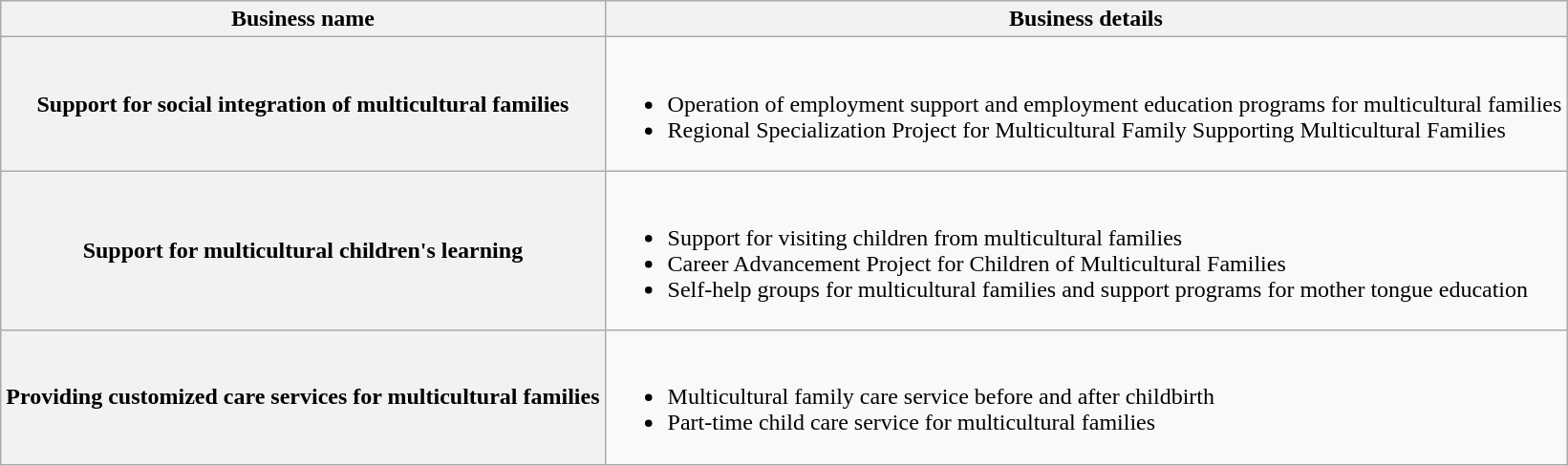<table class="wikitable">
<tr>
<th>Business name</th>
<th>Business details</th>
</tr>
<tr>
<th>Support for social integration of multicultural families</th>
<td><br><ul><li>Operation of employment support and employment education programs for multicultural families</li><li>Regional Specialization Project for Multicultural Family Supporting Multicultural Families</li></ul></td>
</tr>
<tr>
<th>Support for multicultural children's learning</th>
<td><br><ul><li>Support for visiting children from multicultural families</li><li>Career Advancement Project for Children of Multicultural Families</li><li>Self-help groups for multicultural families and support programs for mother tongue education</li></ul></td>
</tr>
<tr>
<th>Providing customized care services for multicultural families</th>
<td><br><ul><li>Multicultural family care service before and after childbirth</li><li>Part-time child care service for multicultural families</li></ul></td>
</tr>
</table>
